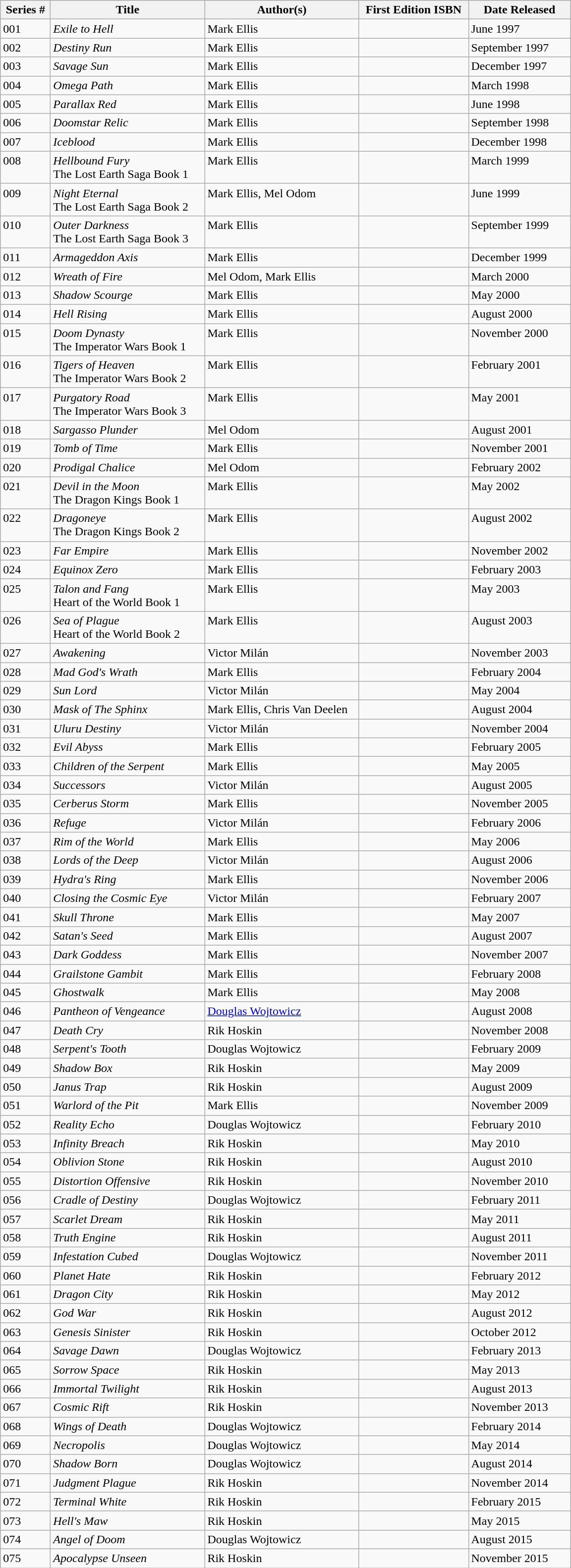<table class="wikitable" style="border: 1px solid darkgray;">
<tr>
<th width="60">Series #</th>
<th width="200">Title</th>
<th width="200">Author(s)</th>
<th width="140">First Edition ISBN</th>
<th width="130">Date Released</th>
</tr>
<tr valign="top">
<td>001</td>
<td><em>Exile to Hell</em></td>
<td>Mark Ellis</td>
<td></td>
<td>June 1997</td>
</tr>
<tr valign="top">
<td>002</td>
<td><em>Destiny Run</em></td>
<td>Mark Ellis</td>
<td></td>
<td>September 1997</td>
</tr>
<tr valign="top">
<td>003</td>
<td><em>Savage Sun</em></td>
<td>Mark Ellis</td>
<td></td>
<td>December 1997</td>
</tr>
<tr valign="top">
<td>004</td>
<td><em>Omega Path</em></td>
<td>Mark Ellis</td>
<td></td>
<td>March 1998</td>
</tr>
<tr valign="top">
<td>005</td>
<td><em>Parallax Red</em></td>
<td>Mark Ellis</td>
<td></td>
<td>June 1998</td>
</tr>
<tr valign="top">
<td>006</td>
<td><em>Doomstar Relic</em></td>
<td>Mark Ellis</td>
<td></td>
<td>September 1998</td>
</tr>
<tr valign="top">
<td>007</td>
<td><em>Iceblood</em></td>
<td>Mark Ellis</td>
<td></td>
<td>December 1998</td>
</tr>
<tr valign="top">
<td>008</td>
<td><em>Hellbound Fury</em><br>The Lost Earth Saga Book 1</td>
<td>Mark Ellis</td>
<td></td>
<td>March 1999</td>
</tr>
<tr valign="top">
<td>009</td>
<td><em>Night Eternal</em><br>The Lost Earth Saga Book 2</td>
<td>Mark Ellis, Mel Odom</td>
<td></td>
<td>June 1999</td>
</tr>
<tr valign="top">
<td>010</td>
<td><em>Outer Darkness</em><br>The Lost Earth Saga Book 3</td>
<td>Mark Ellis</td>
<td></td>
<td>September 1999</td>
</tr>
<tr valign="top">
<td>011</td>
<td><em>Armageddon Axis</em></td>
<td>Mark Ellis</td>
<td></td>
<td>December 1999</td>
</tr>
<tr valign="top">
<td>012</td>
<td><em>Wreath of Fire</em></td>
<td>Mel Odom, Mark Ellis</td>
<td></td>
<td>March 2000</td>
</tr>
<tr valign="top">
<td>013</td>
<td><em>Shadow Scourge</em></td>
<td>Mark Ellis</td>
<td></td>
<td>May 2000</td>
</tr>
<tr valign="top">
<td>014</td>
<td><em>Hell Rising</em></td>
<td>Mark Ellis</td>
<td></td>
<td>August 2000</td>
</tr>
<tr valign="top">
<td>015</td>
<td><em>Doom Dynasty</em><br>The Imperator Wars Book 1</td>
<td>Mark Ellis</td>
<td></td>
<td>November 2000</td>
</tr>
<tr valign="top">
<td>016</td>
<td><em>Tigers of Heaven</em><br>The Imperator Wars Book 2</td>
<td>Mark Ellis</td>
<td></td>
<td>February 2001</td>
</tr>
<tr valign="top">
<td>017</td>
<td><em>Purgatory Road</em><br>The Imperator Wars Book 3</td>
<td>Mark Ellis</td>
<td></td>
<td>May 2001</td>
</tr>
<tr valign="top">
<td>018</td>
<td><em>Sargasso Plunder</em></td>
<td>Mel Odom</td>
<td></td>
<td>August 2001</td>
</tr>
<tr valign="top">
<td>019</td>
<td><em>Tomb of Time</em></td>
<td>Mark Ellis</td>
<td></td>
<td>November 2001</td>
</tr>
<tr valign="top">
<td>020</td>
<td><em>Prodigal Chalice</em></td>
<td>Mel Odom</td>
<td></td>
<td>February 2002</td>
</tr>
<tr valign="top">
<td>021</td>
<td><em>Devil in the Moon</em><br>The Dragon Kings Book 1</td>
<td>Mark Ellis</td>
<td></td>
<td>May 2002</td>
</tr>
<tr valign="top">
<td>022</td>
<td><em>Dragoneye</em><br>The Dragon Kings Book 2</td>
<td>Mark Ellis</td>
<td></td>
<td>August 2002</td>
</tr>
<tr valign="top">
<td>023</td>
<td><em>Far Empire</em></td>
<td>Mark Ellis</td>
<td></td>
<td>November 2002</td>
</tr>
<tr valign="top">
<td>024</td>
<td><em>Equinox Zero</em></td>
<td>Mark Ellis</td>
<td></td>
<td>February 2003</td>
</tr>
<tr valign="top">
<td>025</td>
<td><em>Talon and Fang</em><br>Heart of the World Book 1</td>
<td>Mark Ellis</td>
<td></td>
<td>May 2003</td>
</tr>
<tr valign="top">
<td>026</td>
<td><em>Sea of Plague</em><br>Heart of the World Book 2</td>
<td>Mark Ellis</td>
<td></td>
<td>August 2003</td>
</tr>
<tr valign="top">
<td>027</td>
<td><em>Awakening</em></td>
<td>Victor Milán</td>
<td></td>
<td>November 2003</td>
</tr>
<tr valign="top">
<td>028</td>
<td><em>Mad God's Wrath</em></td>
<td>Mark Ellis</td>
<td></td>
<td>February 2004</td>
</tr>
<tr valign="top">
<td>029</td>
<td><em>Sun Lord</em></td>
<td>Victor Milán</td>
<td></td>
<td>May 2004</td>
</tr>
<tr valign="top">
<td>030</td>
<td><em>Mask of The Sphinx</em></td>
<td>Mark Ellis, Chris Van Deelen</td>
<td></td>
<td>August 2004</td>
</tr>
<tr valign="top">
<td>031</td>
<td><em>Uluru Destiny</em></td>
<td>Victor Milán</td>
<td></td>
<td>November 2004</td>
</tr>
<tr valign="top">
<td>032</td>
<td><em>Evil Abyss</em></td>
<td>Mark Ellis</td>
<td></td>
<td>February 2005</td>
</tr>
<tr valign="top">
<td>033</td>
<td><em>Children of the Serpent</em></td>
<td>Mark Ellis</td>
<td></td>
<td>May 2005</td>
</tr>
<tr valign="top">
<td>034</td>
<td><em>Successors</em></td>
<td>Victor Milán</td>
<td></td>
<td>August 2005</td>
</tr>
<tr valign="top">
<td>035</td>
<td><em>Cerberus Storm</em></td>
<td>Mark Ellis</td>
<td></td>
<td>November 2005</td>
</tr>
<tr valign="top">
<td>036</td>
<td><em>Refuge</em></td>
<td>Victor Milán</td>
<td></td>
<td>February 2006</td>
</tr>
<tr valign="top">
<td>037</td>
<td><em>Rim of the World</em></td>
<td>Mark Ellis</td>
<td></td>
<td>May 2006</td>
</tr>
<tr valign="top">
<td>038</td>
<td><em>Lords of the Deep</em></td>
<td>Victor Milán</td>
<td></td>
<td>August 2006</td>
</tr>
<tr valign="top">
<td>039</td>
<td><em>Hydra's Ring</em></td>
<td>Mark Ellis</td>
<td></td>
<td>November 2006</td>
</tr>
<tr valign="top">
<td>040</td>
<td><em>Closing the Cosmic Eye</em></td>
<td>Victor Milán</td>
<td></td>
<td>February 2007</td>
</tr>
<tr valign="top">
<td>041</td>
<td><em>Skull Throne</em></td>
<td>Mark Ellis</td>
<td></td>
<td>May 2007</td>
</tr>
<tr valign="top">
<td>042</td>
<td><em>Satan's Seed</em></td>
<td>Mark Ellis</td>
<td></td>
<td>August 2007</td>
</tr>
<tr valign="top">
<td>043</td>
<td><em>Dark Goddess</em></td>
<td>Mark Ellis</td>
<td></td>
<td>November 2007</td>
</tr>
<tr valign="top">
<td>044</td>
<td><em>Grailstone Gambit</em></td>
<td>Mark Ellis</td>
<td></td>
<td>February 2008</td>
</tr>
<tr valign="top">
<td>045</td>
<td><em>Ghostwalk</em></td>
<td>Mark Ellis</td>
<td></td>
<td>May 2008</td>
</tr>
<tr valign="top">
<td>046</td>
<td><em>Pantheon of Vengeance</em></td>
<td><a href='#'>Douglas Wojtowicz</a></td>
<td></td>
<td>August 2008</td>
</tr>
<tr valign="top">
<td>047</td>
<td><em>Death Cry</em></td>
<td>Rik Hoskin</td>
<td></td>
<td>November 2008</td>
</tr>
<tr valign="top">
<td>048</td>
<td><em>Serpent's Tooth</em></td>
<td>Douglas Wojtowicz</td>
<td></td>
<td>February 2009</td>
</tr>
<tr valign="top">
<td>049</td>
<td><em>Shadow Box</em></td>
<td>Rik Hoskin</td>
<td></td>
<td>May 2009</td>
</tr>
<tr valign="top">
<td>050</td>
<td><em>Janus Trap</em></td>
<td>Rik Hoskin</td>
<td></td>
<td>August 2009</td>
</tr>
<tr valign="top">
<td>051</td>
<td><em>Warlord of the Pit</em></td>
<td>Mark Ellis</td>
<td></td>
<td>November 2009</td>
</tr>
<tr valign="top">
<td>052</td>
<td><em>Reality Echo</em></td>
<td>Douglas Wojtowicz</td>
<td></td>
<td>February 2010</td>
</tr>
<tr valign="top">
<td>053</td>
<td><em>Infinity Breach</em></td>
<td>Rik Hoskin</td>
<td></td>
<td>May 2010</td>
</tr>
<tr valign="top">
<td>054</td>
<td><em>Oblivion Stone</em></td>
<td>Rik Hoskin</td>
<td></td>
<td>August 2010</td>
</tr>
<tr valign="top">
<td>055</td>
<td><em>Distortion Offensive</em></td>
<td>Rik Hoskin</td>
<td></td>
<td>November 2010</td>
</tr>
<tr valign="top">
<td>056</td>
<td><em>Cradle of Destiny</em></td>
<td>Douglas Wojtowicz</td>
<td></td>
<td>February 2011</td>
</tr>
<tr valign="top">
<td>057</td>
<td><em>Scarlet Dream</em></td>
<td>Rik Hoskin</td>
<td></td>
<td>May 2011</td>
</tr>
<tr valign="top">
<td>058</td>
<td><em>Truth Engine</em></td>
<td>Rik Hoskin</td>
<td></td>
<td>August 2011</td>
</tr>
<tr valign="top">
<td>059</td>
<td><em>Infestation Cubed</em></td>
<td>Douglas Wojtowicz</td>
<td></td>
<td>November 2011</td>
</tr>
<tr valign="top">
<td>060</td>
<td><em>Planet Hate</em></td>
<td>Rik Hoskin</td>
<td></td>
<td>February 2012</td>
</tr>
<tr valign="top">
<td>061</td>
<td><em>Dragon City</em></td>
<td>Rik Hoskin</td>
<td></td>
<td>May 2012</td>
</tr>
<tr valign="top">
<td>062</td>
<td><em>God War</em></td>
<td>Rik Hoskin</td>
<td></td>
<td>August 2012</td>
</tr>
<tr valign="top">
<td>063</td>
<td><em>Genesis Sinister</em></td>
<td>Rik Hoskin</td>
<td></td>
<td>October 2012</td>
</tr>
<tr valign="top">
<td>064</td>
<td><em>Savage Dawn</em></td>
<td>Douglas Wojtowicz</td>
<td></td>
<td>February 2013</td>
</tr>
<tr valign="top">
<td>065</td>
<td><em>Sorrow Space</em></td>
<td>Rik Hoskin</td>
<td></td>
<td>May 2013</td>
</tr>
<tr valign="top">
<td>066</td>
<td><em>Immortal Twilight</em></td>
<td>Rik Hoskin</td>
<td></td>
<td>August 2013</td>
</tr>
<tr valign="top">
<td>067</td>
<td><em>Cosmic Rift</em></td>
<td>Rik Hoskin</td>
<td></td>
<td>November 2013</td>
</tr>
<tr valign="top">
<td>068</td>
<td><em>Wings of Death</em></td>
<td>Douglas Wojtowicz</td>
<td></td>
<td>February 2014</td>
</tr>
<tr valign="top">
<td>069</td>
<td><em>Necropolis</em></td>
<td>Douglas Wojtowicz</td>
<td></td>
<td>May 2014</td>
</tr>
<tr valign="top">
<td>070</td>
<td><em>Shadow Born</em></td>
<td>Douglas Wojtowicz</td>
<td></td>
<td>August 2014</td>
</tr>
<tr valign="top">
<td>071</td>
<td><em>Judgment Plague</em></td>
<td>Rik Hoskin</td>
<td></td>
<td>November 2014</td>
</tr>
<tr valign="top">
<td>072</td>
<td><em>Terminal White</em></td>
<td>Rik Hoskin</td>
<td></td>
<td>February 2015</td>
</tr>
<tr valign="top">
<td>073</td>
<td><em>Hell's Maw</em></td>
<td>Rik Hoskin</td>
<td></td>
<td>May 2015</td>
</tr>
<tr valign="top">
<td>074</td>
<td><em>Angel of Doom</em></td>
<td>Douglas Wojtowicz</td>
<td></td>
<td>August 2015</td>
</tr>
<tr valign="top">
<td>075</td>
<td><em>Apocalypse Unseen</em></td>
<td>Rik Hoskin</td>
<td></td>
<td>November 2015</td>
</tr>
</table>
